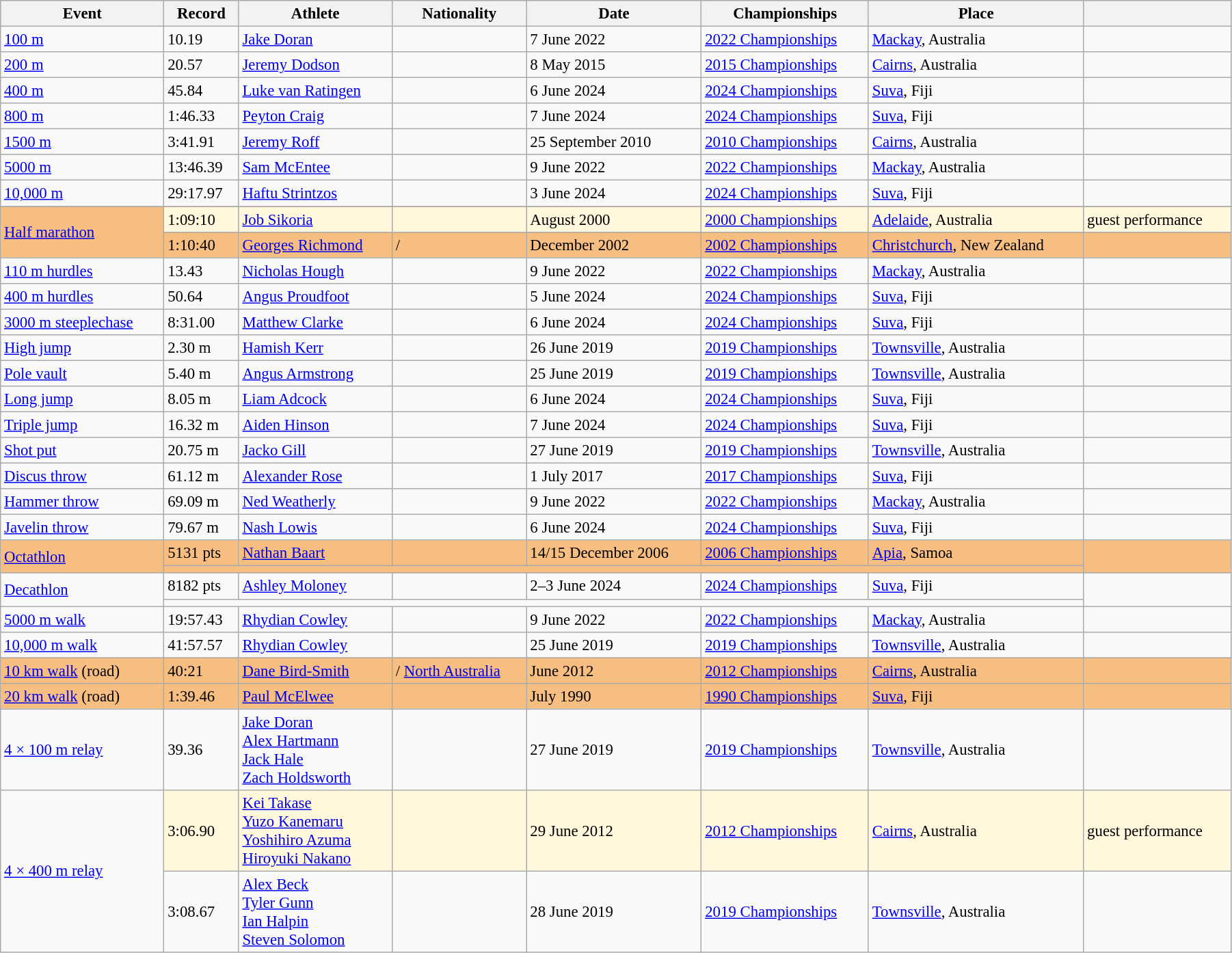<table class="wikitable" style="font-size:95%; width: 95%;">
<tr>
<th>Event</th>
<th>Record</th>
<th>Athlete</th>
<th>Nationality</th>
<th>Date</th>
<th>Championships</th>
<th>Place</th>
<th></th>
</tr>
<tr>
<td><a href='#'>100 m</a></td>
<td>10.19 </td>
<td><a href='#'>Jake Doran</a></td>
<td></td>
<td>7 June 2022</td>
<td><a href='#'>2022 Championships</a></td>
<td><a href='#'>Mackay</a>, Australia</td>
<td></td>
</tr>
<tr>
<td><a href='#'>200 m</a></td>
<td>20.57  </td>
<td><a href='#'>Jeremy Dodson</a></td>
<td></td>
<td>8 May 2015</td>
<td><a href='#'>2015 Championships</a></td>
<td><a href='#'>Cairns</a>, Australia</td>
<td></td>
</tr>
<tr>
<td><a href='#'>400 m</a></td>
<td>45.84</td>
<td><a href='#'>Luke van Ratingen</a></td>
<td></td>
<td>6 June 2024</td>
<td><a href='#'>2024 Championships</a></td>
<td><a href='#'>Suva</a>, Fiji</td>
<td></td>
</tr>
<tr>
<td><a href='#'>800 m</a></td>
<td>1:46.33</td>
<td><a href='#'>Peyton Craig</a></td>
<td></td>
<td>7 June 2024</td>
<td><a href='#'>2024 Championships</a></td>
<td><a href='#'>Suva</a>, Fiji</td>
<td></td>
</tr>
<tr>
<td><a href='#'>1500 m</a></td>
<td>3:41.91</td>
<td><a href='#'>Jeremy Roff</a></td>
<td></td>
<td>25 September 2010</td>
<td><a href='#'>2010 Championships</a></td>
<td><a href='#'>Cairns</a>, Australia</td>
<td></td>
</tr>
<tr>
<td><a href='#'>5000 m</a></td>
<td>13:46.39</td>
<td><a href='#'>Sam McEntee</a></td>
<td></td>
<td>9 June 2022</td>
<td><a href='#'>2022 Championships</a></td>
<td><a href='#'>Mackay</a>, Australia</td>
<td></td>
</tr>
<tr>
<td><a href='#'>10,000 m</a></td>
<td>29:17.97</td>
<td><a href='#'>Haftu Strintzos</a></td>
<td></td>
<td>3 June 2024</td>
<td><a href='#'>2024 Championships</a></td>
<td><a href='#'>Suva</a>, Fiji</td>
<td></td>
</tr>
<tr>
</tr>
<tr bgcolor=#F7BE81>
<td rowspan=2><a href='#'>Half marathon</a></td>
<td style="background-color:CornSilk">1:09:10</td>
<td style="background-color:CornSilk"><a href='#'>Job Sikoria</a></td>
<td style="background-color:CornSilk"></td>
<td style="background-color:CornSilk">August 2000</td>
<td style="background-color:CornSilk"><a href='#'>2000 Championships</a></td>
<td style="background-color:CornSilk"><a href='#'>Adelaide</a>, Australia</td>
<td style="background-color:CornSilk">guest performance</td>
</tr>
<tr bgcolor=#F7BE81>
<td>1:10:40</td>
<td><a href='#'>Georges Richmond</a></td>
<td>/</td>
<td>December 2002</td>
<td><a href='#'>2002 Championships</a></td>
<td><a href='#'>Christchurch</a>, New Zealand</td>
<td></td>
</tr>
<tr>
<td><a href='#'>110 m hurdles</a></td>
<td>13.43 </td>
<td><a href='#'>Nicholas Hough</a></td>
<td></td>
<td>9 June 2022</td>
<td><a href='#'>2022 Championships</a></td>
<td><a href='#'>Mackay</a>, Australia</td>
<td></td>
</tr>
<tr>
<td><a href='#'>400 m hurdles</a></td>
<td>50.64</td>
<td><a href='#'>Angus Proudfoot</a></td>
<td></td>
<td>5 June 2024</td>
<td><a href='#'>2024 Championships</a></td>
<td><a href='#'>Suva</a>, Fiji</td>
<td></td>
</tr>
<tr>
<td><a href='#'>3000 m steeplechase</a></td>
<td>8:31.00</td>
<td><a href='#'>Matthew Clarke</a></td>
<td></td>
<td>6 June 2024</td>
<td><a href='#'>2024 Championships</a></td>
<td><a href='#'>Suva</a>, Fiji</td>
<td></td>
</tr>
<tr>
<td><a href='#'>High jump</a></td>
<td>2.30 m</td>
<td><a href='#'>Hamish Kerr</a></td>
<td></td>
<td>26 June 2019</td>
<td><a href='#'>2019 Championships</a></td>
<td><a href='#'>Townsville</a>, Australia</td>
<td></td>
</tr>
<tr>
<td><a href='#'>Pole vault</a></td>
<td>5.40 m</td>
<td><a href='#'>Angus Armstrong</a></td>
<td></td>
<td>25 June 2019</td>
<td><a href='#'>2019 Championships</a></td>
<td><a href='#'>Townsville</a>, Australia</td>
<td></td>
</tr>
<tr>
<td><a href='#'>Long jump</a></td>
<td>8.05 m </td>
<td><a href='#'>Liam Adcock</a></td>
<td></td>
<td>6 June 2024</td>
<td><a href='#'>2024 Championships</a></td>
<td><a href='#'>Suva</a>, Fiji</td>
<td></td>
</tr>
<tr>
<td><a href='#'>Triple jump</a></td>
<td>16.32 m </td>
<td><a href='#'>Aiden Hinson</a></td>
<td></td>
<td>7 June 2024</td>
<td><a href='#'>2024 Championships</a></td>
<td><a href='#'>Suva</a>, Fiji</td>
<td></td>
</tr>
<tr>
<td><a href='#'>Shot put</a></td>
<td>20.75 m</td>
<td><a href='#'>Jacko Gill</a></td>
<td></td>
<td>27 June 2019</td>
<td><a href='#'>2019 Championships</a></td>
<td><a href='#'>Townsville</a>, Australia</td>
<td></td>
</tr>
<tr>
<td><a href='#'>Discus throw</a></td>
<td>61.12 m</td>
<td><a href='#'>Alexander Rose</a></td>
<td></td>
<td>1 July 2017</td>
<td><a href='#'>2017 Championships</a></td>
<td><a href='#'>Suva</a>, Fiji</td>
<td></td>
</tr>
<tr>
<td><a href='#'>Hammer throw</a></td>
<td>69.09 m</td>
<td><a href='#'>Ned Weatherly</a></td>
<td></td>
<td>9 June 2022</td>
<td><a href='#'>2022 Championships</a></td>
<td><a href='#'>Mackay</a>, Australia</td>
<td></td>
</tr>
<tr>
<td><a href='#'>Javelin throw</a></td>
<td>79.67 m</td>
<td><a href='#'>Nash Lowis</a></td>
<td></td>
<td>6 June 2024</td>
<td><a href='#'>2024 Championships</a></td>
<td><a href='#'>Suva</a>, Fiji</td>
<td></td>
</tr>
<tr bgcolor=#F7BE81>
<td rowspan=2><a href='#'>Octathlon</a></td>
<td>5131 pts</td>
<td><a href='#'>Nathan Baart</a></td>
<td></td>
<td>14/15 December 2006</td>
<td><a href='#'>2006 Championships</a></td>
<td><a href='#'>Apia</a>, Samoa</td>
<td rowspan=2></td>
</tr>
<tr bgcolor=#F7BE81>
<td colspan=6></td>
</tr>
<tr>
<td rowspan=2><a href='#'>Decathlon</a></td>
<td>8182 pts</td>
<td><a href='#'>Ashley Moloney</a></td>
<td></td>
<td>2–3 June 2024</td>
<td><a href='#'>2024 Championships</a></td>
<td><a href='#'>Suva</a>, Fiji</td>
<td rowspan=2></td>
</tr>
<tr>
<td colspan=6></td>
</tr>
<tr>
<td><a href='#'>5000 m walk</a></td>
<td>19:57.43</td>
<td><a href='#'>Rhydian Cowley</a></td>
<td></td>
<td>9 June 2022</td>
<td><a href='#'>2022 Championships</a></td>
<td><a href='#'>Mackay</a>, Australia</td>
<td></td>
</tr>
<tr>
<td><a href='#'>10,000 m walk</a></td>
<td>41:57.57</td>
<td><a href='#'>Rhydian Cowley</a></td>
<td></td>
<td>25 June 2019</td>
<td><a href='#'>2019 Championships</a></td>
<td><a href='#'>Townsville</a>, Australia</td>
<td></td>
</tr>
<tr bgcolor=#F7BE81>
<td><a href='#'>10 km walk</a> (road)</td>
<td>40:21</td>
<td><a href='#'>Dane Bird-Smith</a></td>
<td>/ <a href='#'>North Australia</a></td>
<td>June 2012</td>
<td><a href='#'>2012 Championships</a></td>
<td><a href='#'>Cairns</a>, Australia</td>
<td></td>
</tr>
<tr bgcolor=#F7BE81>
<td><a href='#'>20 km walk</a> (road)</td>
<td>1:39.46</td>
<td><a href='#'>Paul McElwee</a></td>
<td></td>
<td>July 1990</td>
<td><a href='#'>1990 Championships</a></td>
<td><a href='#'>Suva</a>, Fiji</td>
<td></td>
</tr>
<tr>
<td><a href='#'>4 × 100 m relay</a></td>
<td>39.36</td>
<td><a href='#'>Jake Doran</a><br><a href='#'>Alex Hartmann</a><br><a href='#'>Jack Hale</a><br><a href='#'>Zach Holdsworth</a></td>
<td></td>
<td>27 June 2019</td>
<td><a href='#'>2019 Championships</a></td>
<td><a href='#'>Townsville</a>, Australia</td>
<td></td>
</tr>
<tr>
<td rowspan=2><a href='#'>4 × 400 m relay</a></td>
<td style="background-color:CornSilk">3:06.90</td>
<td style="background-color:CornSilk"><a href='#'>Kei Takase</a> <br> <a href='#'>Yuzo Kanemaru</a> <br> <a href='#'>Yoshihiro Azuma</a> <br> <a href='#'>Hiroyuki Nakano</a></td>
<td style="background-color:CornSilk"></td>
<td style="background-color:CornSilk">29 June 2012</td>
<td style="background-color:CornSilk"><a href='#'>2012 Championships</a></td>
<td style="background-color:CornSilk"><a href='#'>Cairns</a>, Australia</td>
<td style="background-color:CornSilk">guest performance</td>
</tr>
<tr>
<td>3:08.67</td>
<td><a href='#'>Alex Beck</a><br><a href='#'>Tyler Gunn</a><br><a href='#'>Ian Halpin</a><br><a href='#'>Steven Solomon</a></td>
<td></td>
<td>28 June 2019</td>
<td><a href='#'>2019 Championships</a></td>
<td><a href='#'>Townsville</a>, Australia</td>
<td></td>
</tr>
</table>
